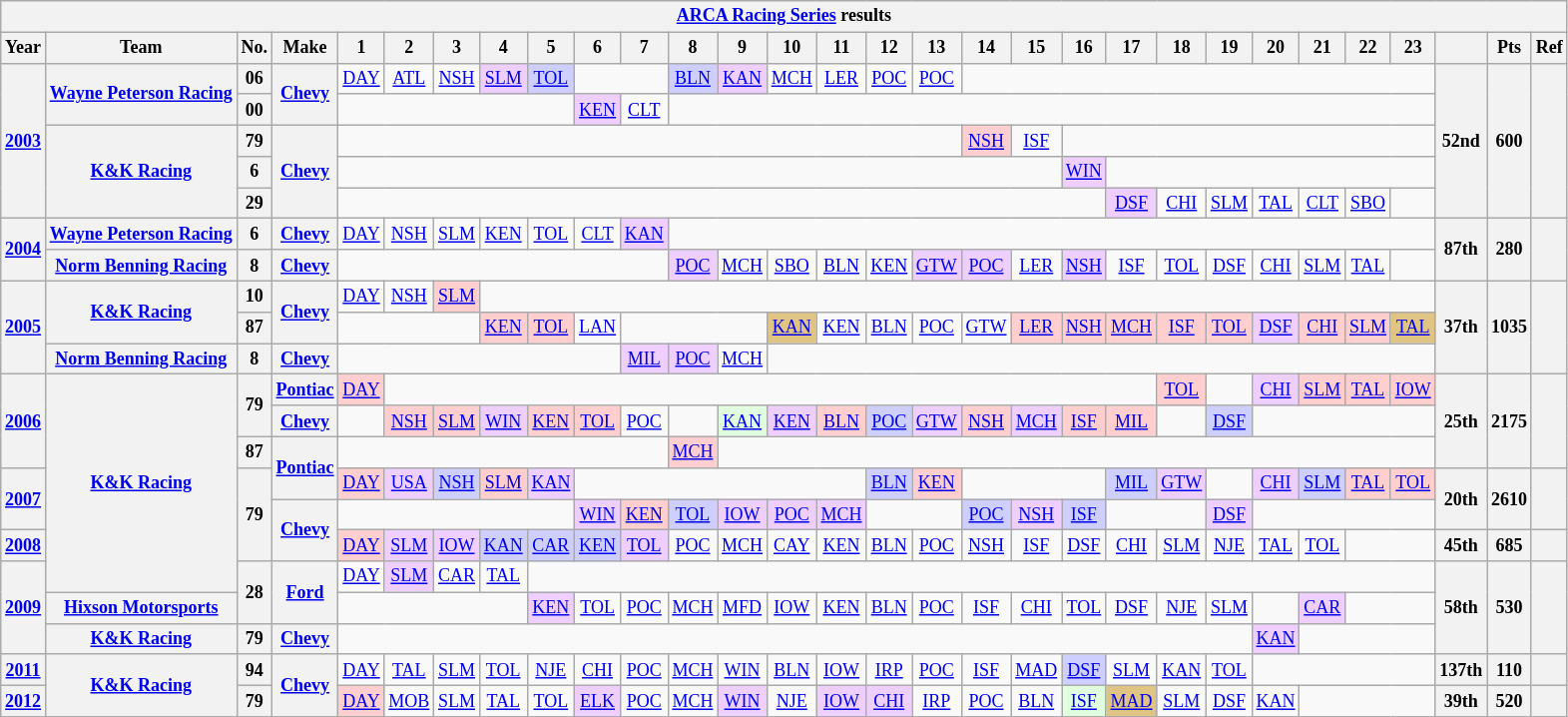<table class="wikitable" style="text-align:center; font-size:75%">
<tr>
<th colspan=48><a href='#'>ARCA Racing Series</a> results</th>
</tr>
<tr>
<th>Year</th>
<th>Team</th>
<th>No.</th>
<th>Make</th>
<th>1</th>
<th>2</th>
<th>3</th>
<th>4</th>
<th>5</th>
<th>6</th>
<th>7</th>
<th>8</th>
<th>9</th>
<th>10</th>
<th>11</th>
<th>12</th>
<th>13</th>
<th>14</th>
<th>15</th>
<th>16</th>
<th>17</th>
<th>18</th>
<th>19</th>
<th>20</th>
<th>21</th>
<th>22</th>
<th>23</th>
<th></th>
<th>Pts</th>
<th>Ref</th>
</tr>
<tr>
<th rowspan=5><a href='#'>2003</a></th>
<th rowspan=2><a href='#'>Wayne Peterson Racing</a></th>
<th>06</th>
<th rowspan=2><a href='#'>Chevy</a></th>
<td><a href='#'>DAY</a></td>
<td><a href='#'>ATL</a></td>
<td><a href='#'>NSH</a></td>
<td style="background:#EFCFFF;"><a href='#'>SLM</a><br></td>
<td style="background:#CFCFFF;"><a href='#'>TOL</a><br></td>
<td colspan=2></td>
<td style="background:#CFCFFF;"><a href='#'>BLN</a><br></td>
<td style="background:#EFCFFF;"><a href='#'>KAN</a><br></td>
<td><a href='#'>MCH</a></td>
<td><a href='#'>LER</a></td>
<td><a href='#'>POC</a></td>
<td><a href='#'>POC</a></td>
<td colspan=10></td>
<th rowspan=5>52nd</th>
<th rowspan=5>600</th>
<th rowspan=5></th>
</tr>
<tr>
<th>00</th>
<td colspan=5></td>
<td style="background:#EFCFFF;"><a href='#'>KEN</a><br></td>
<td><a href='#'>CLT</a></td>
<td colspan=16></td>
</tr>
<tr>
<th rowspan=3><a href='#'>K&K Racing</a></th>
<th>79</th>
<th rowspan=3><a href='#'>Chevy</a></th>
<td colspan=13></td>
<td style="background:#FFCFCF;"><a href='#'>NSH</a><br></td>
<td><a href='#'>ISF</a></td>
<td colspan=8></td>
</tr>
<tr>
<th>6</th>
<td colspan=15></td>
<td style="background:#EFCFFF;"><a href='#'>WIN</a><br></td>
<td colspan=7></td>
</tr>
<tr>
<th>29</th>
<td colspan=16></td>
<td style="background:#EFCFFF;"><a href='#'>DSF</a><br></td>
<td><a href='#'>CHI</a></td>
<td><a href='#'>SLM</a></td>
<td><a href='#'>TAL</a></td>
<td><a href='#'>CLT</a></td>
<td><a href='#'>SBO</a></td>
</tr>
<tr>
<th rowspan=2><a href='#'>2004</a></th>
<th><a href='#'>Wayne Peterson Racing</a></th>
<th>6</th>
<th><a href='#'>Chevy</a></th>
<td><a href='#'>DAY</a></td>
<td><a href='#'>NSH</a></td>
<td><a href='#'>SLM</a></td>
<td><a href='#'>KEN</a></td>
<td><a href='#'>TOL</a></td>
<td><a href='#'>CLT</a></td>
<td style="background:#EFCFFF;"><a href='#'>KAN</a><br></td>
<td colspan=16></td>
<th rowspan=2>87th</th>
<th rowspan=2>280</th>
<th rowspan=2></th>
</tr>
<tr>
<th><a href='#'>Norm Benning Racing</a></th>
<th>8</th>
<th><a href='#'>Chevy</a></th>
<td colspan=7></td>
<td style="background:#EFCFFF;"><a href='#'>POC</a><br></td>
<td><a href='#'>MCH</a></td>
<td><a href='#'>SBO</a></td>
<td><a href='#'>BLN</a></td>
<td><a href='#'>KEN</a></td>
<td style="background:#EFCFFF;"><a href='#'>GTW</a><br></td>
<td style="background:#EFCFFF;"><a href='#'>POC</a><br></td>
<td><a href='#'>LER</a></td>
<td style="background:#EFCFFF;"><a href='#'>NSH</a><br></td>
<td><a href='#'>ISF</a></td>
<td><a href='#'>TOL</a></td>
<td><a href='#'>DSF</a></td>
<td><a href='#'>CHI</a></td>
<td><a href='#'>SLM</a></td>
<td><a href='#'>TAL</a></td>
</tr>
<tr>
<th rowspan=3><a href='#'>2005</a></th>
<th rowspan=2><a href='#'>K&K Racing</a></th>
<th>10</th>
<th rowspan=2><a href='#'>Chevy</a></th>
<td><a href='#'>DAY</a></td>
<td><a href='#'>NSH</a></td>
<td style="background:#FFCFCF;"><a href='#'>SLM</a><br></td>
<td colspan=20></td>
<th rowspan=3>37th</th>
<th rowspan=3>1035</th>
<th rowspan=3></th>
</tr>
<tr>
<th>87</th>
<td colspan=3></td>
<td style="background:#FFCFCF;"><a href='#'>KEN</a><br></td>
<td style="background:#FFCFCF;"><a href='#'>TOL</a><br></td>
<td><a href='#'>LAN</a></td>
<td colspan=3></td>
<td style="background:#DFC484;"><a href='#'>KAN</a><br></td>
<td><a href='#'>KEN</a></td>
<td><a href='#'>BLN</a></td>
<td><a href='#'>POC</a></td>
<td><a href='#'>GTW</a></td>
<td style="background:#FFCFCF;"><a href='#'>LER</a><br></td>
<td style="background:#FFCFCF;"><a href='#'>NSH</a><br></td>
<td style="background:#FFCFCF;"><a href='#'>MCH</a><br></td>
<td style="background:#FFCFCF;"><a href='#'>ISF</a><br></td>
<td style="background:#FFCFCF;"><a href='#'>TOL</a><br></td>
<td style="background:#EFCFFF;"><a href='#'>DSF</a><br></td>
<td style="background:#FFCFCF;"><a href='#'>CHI</a><br></td>
<td style="background:#FFCFCF;"><a href='#'>SLM</a><br></td>
<td style="background:#DFC484;"><a href='#'>TAL</a><br></td>
</tr>
<tr>
<th><a href='#'>Norm Benning Racing</a></th>
<th>8</th>
<th><a href='#'>Chevy</a></th>
<td colspan=6></td>
<td style="background:#EFCFFF;"><a href='#'>MIL</a><br></td>
<td style="background:#EFCFFF;"><a href='#'>POC</a><br></td>
<td><a href='#'>MCH</a></td>
<td colspan=14></td>
</tr>
<tr>
<th rowspan=3><a href='#'>2006</a></th>
<th rowspan=7><a href='#'>K&K Racing</a></th>
<th rowspan=2>79</th>
<th><a href='#'>Pontiac</a></th>
<td style="background:#FFCFCF;"><a href='#'>DAY</a><br></td>
<td colspan=16></td>
<td style="background:#FFCFCF;"><a href='#'>TOL</a><br></td>
<td></td>
<td style="background:#EFCFFF;"><a href='#'>CHI</a><br></td>
<td style="background:#FFCFCF;"><a href='#'>SLM</a><br></td>
<td style="background:#FFCFCF;"><a href='#'>TAL</a><br></td>
<td style="background:#FFCFCF;"><a href='#'>IOW</a><br></td>
<th rowspan=3>25th</th>
<th rowspan=3>2175</th>
<th rowspan=3></th>
</tr>
<tr>
<th><a href='#'>Chevy</a></th>
<td></td>
<td style="background:#FFCFCF;"><a href='#'>NSH</a><br></td>
<td style="background:#FFCFCF;"><a href='#'>SLM</a><br></td>
<td style="background:#EFCFFF;"><a href='#'>WIN</a><br></td>
<td style="background:#FFCFCF;"><a href='#'>KEN</a><br></td>
<td style="background:#FFCFCF;"><a href='#'>TOL</a><br></td>
<td><a href='#'>POC</a></td>
<td></td>
<td style="background:#DFFFDF;"><a href='#'>KAN</a><br></td>
<td style="background:#EFCFFF;"><a href='#'>KEN</a><br></td>
<td style="background:#FFCFCF;"><a href='#'>BLN</a><br></td>
<td style="background:#CFCFFF;"><a href='#'>POC</a><br></td>
<td style="background:#EFCFFF;"><a href='#'>GTW</a><br></td>
<td style="background:#FFCFCF;"><a href='#'>NSH</a><br></td>
<td style="background:#EFCFFF;"><a href='#'>MCH</a><br></td>
<td style="background:#FFCFCF;"><a href='#'>ISF</a><br></td>
<td style="background:#FFCFCF;"><a href='#'>MIL</a><br></td>
<td></td>
<td style="background:#CFCFFF;"><a href='#'>DSF</a><br></td>
<td colspan=4></td>
</tr>
<tr>
<th>87</th>
<th rowspan=2><a href='#'>Pontiac</a></th>
<td colspan=7></td>
<td style="background:#FFCFCF;"><a href='#'>MCH</a><br></td>
<td colspan=15></td>
</tr>
<tr>
<th rowspan=2><a href='#'>2007</a></th>
<th rowspan=3>79</th>
<td style="background:#FFCFCF;"><a href='#'>DAY</a><br></td>
<td style="background:#EFCFFF;"><a href='#'>USA</a><br></td>
<td style="background:#CFCFFF;"><a href='#'>NSH</a><br></td>
<td style="background:#FFCFCF;"><a href='#'>SLM</a><br></td>
<td style="background:#EFCFFF;"><a href='#'>KAN</a><br></td>
<td colspan=6></td>
<td style="background:#CFCFFF;"><a href='#'>BLN</a><br></td>
<td style="background:#FFCFCF;"><a href='#'>KEN</a><br></td>
<td colspan=3></td>
<td style="background:#CFCFFF;"><a href='#'>MIL</a><br></td>
<td style="background:#EFCFFF;"><a href='#'>GTW</a><br></td>
<td></td>
<td style="background:#EFCFFF;"><a href='#'>CHI</a><br></td>
<td style="background:#CFCFFF;"><a href='#'>SLM</a><br></td>
<td style="background:#FFCFCF;"><a href='#'>TAL</a><br></td>
<td style="background:#FFCFCF;"><a href='#'>TOL</a><br></td>
<th rowspan=2>20th</th>
<th rowspan=2>2610</th>
<th rowspan=2></th>
</tr>
<tr>
<th rowspan=2><a href='#'>Chevy</a></th>
<td colspan=5></td>
<td style="background:#EFCFFF;"><a href='#'>WIN</a><br></td>
<td style="background:#FFCFCF;"><a href='#'>KEN</a><br></td>
<td style="background:#CFCFFF;"><a href='#'>TOL</a><br></td>
<td style="background:#EFCFFF;"><a href='#'>IOW</a><br></td>
<td style="background:#EFCFFF;"><a href='#'>POC</a><br></td>
<td style="background:#EFCFFF;"><a href='#'>MCH</a><br></td>
<td colspan=2></td>
<td style="background:#CFCFFF;"><a href='#'>POC</a><br></td>
<td style="background:#EFCFFF;"><a href='#'>NSH</a><br></td>
<td style="background:#CFCFFF;"><a href='#'>ISF</a><br></td>
<td colspan=2></td>
<td style="background:#EFCFFF;"><a href='#'>DSF</a><br></td>
<td colspan=4></td>
</tr>
<tr>
<th><a href='#'>2008</a></th>
<td style="background:#FFCFCF;"><a href='#'>DAY</a><br></td>
<td style="background:#EFCFFF;"><a href='#'>SLM</a><br></td>
<td style="background:#EFCFFF;"><a href='#'>IOW</a><br></td>
<td style="background:#CFCFFF;"><a href='#'>KAN</a><br></td>
<td style="background:#CFCFFF;"><a href='#'>CAR</a><br></td>
<td style="background:#CFCFFF;"><a href='#'>KEN</a><br></td>
<td style="background:#EFCFFF;"><a href='#'>TOL</a><br></td>
<td><a href='#'>POC</a></td>
<td><a href='#'>MCH</a></td>
<td><a href='#'>CAY</a></td>
<td><a href='#'>KEN</a></td>
<td><a href='#'>BLN</a></td>
<td><a href='#'>POC</a></td>
<td><a href='#'>NSH</a></td>
<td><a href='#'>ISF</a></td>
<td><a href='#'>DSF</a></td>
<td><a href='#'>CHI</a></td>
<td><a href='#'>SLM</a></td>
<td><a href='#'>NJE</a></td>
<td><a href='#'>TAL</a></td>
<td><a href='#'>TOL</a></td>
<td colspan=2></td>
<th>45th</th>
<th>685</th>
<th></th>
</tr>
<tr>
<th rowspan=3><a href='#'>2009</a></th>
<th rowspan=2>28</th>
<th rowspan=2><a href='#'>Ford</a></th>
<td><a href='#'>DAY</a></td>
<td style="background:#EFCFFF;"><a href='#'>SLM</a><br></td>
<td><a href='#'>CAR</a></td>
<td><a href='#'>TAL</a></td>
<td colspan=19></td>
<th rowspan=3>58th</th>
<th rowspan=3>530</th>
<th rowspan=3></th>
</tr>
<tr>
<th><a href='#'>Hixson Motorsports</a></th>
<td colspan=4></td>
<td style="background:#EFCFFF;"><a href='#'>KEN</a><br></td>
<td><a href='#'>TOL</a></td>
<td><a href='#'>POC</a></td>
<td><a href='#'>MCH</a></td>
<td><a href='#'>MFD</a></td>
<td><a href='#'>IOW</a></td>
<td><a href='#'>KEN</a></td>
<td><a href='#'>BLN</a></td>
<td><a href='#'>POC</a></td>
<td><a href='#'>ISF</a></td>
<td><a href='#'>CHI</a></td>
<td><a href='#'>TOL</a></td>
<td><a href='#'>DSF</a></td>
<td><a href='#'>NJE</a></td>
<td><a href='#'>SLM</a></td>
<td></td>
<td style="background:#EFCFFF;"><a href='#'>CAR</a><br></td>
<td colspan=2></td>
</tr>
<tr>
<th><a href='#'>K&K Racing</a></th>
<th>79</th>
<th><a href='#'>Chevy</a></th>
<td colspan=19></td>
<td style="background:#EFCFFF;"><a href='#'>KAN</a><br></td>
<td colspan=3></td>
</tr>
<tr>
<th><a href='#'>2011</a></th>
<th rowspan=2><a href='#'>K&K Racing</a></th>
<th>94</th>
<th rowspan=2><a href='#'>Chevy</a></th>
<td><a href='#'>DAY</a></td>
<td><a href='#'>TAL</a></td>
<td><a href='#'>SLM</a></td>
<td><a href='#'>TOL</a></td>
<td><a href='#'>NJE</a></td>
<td><a href='#'>CHI</a></td>
<td><a href='#'>POC</a></td>
<td><a href='#'>MCH</a></td>
<td><a href='#'>WIN</a></td>
<td><a href='#'>BLN</a></td>
<td><a href='#'>IOW</a></td>
<td><a href='#'>IRP</a></td>
<td><a href='#'>POC</a></td>
<td><a href='#'>ISF</a></td>
<td><a href='#'>MAD</a></td>
<td style="background:#CFCFFF;"><a href='#'>DSF</a><br></td>
<td><a href='#'>SLM</a></td>
<td><a href='#'>KAN</a></td>
<td><a href='#'>TOL</a></td>
<td colspan=4></td>
<th>137th</th>
<th>110</th>
<th></th>
</tr>
<tr>
<th><a href='#'>2012</a></th>
<th>79</th>
<td style="background:#FFCFCF;"><a href='#'>DAY</a><br></td>
<td><a href='#'>MOB</a></td>
<td><a href='#'>SLM</a></td>
<td><a href='#'>TAL</a></td>
<td><a href='#'>TOL</a></td>
<td style="background:#EFCFFF;"><a href='#'>ELK</a><br></td>
<td><a href='#'>POC</a></td>
<td><a href='#'>MCH</a></td>
<td style="background:#EFCFFF;"><a href='#'>WIN</a><br></td>
<td><a href='#'>NJE</a></td>
<td style="background:#EFCFFF;"><a href='#'>IOW</a><br></td>
<td style="background:#EFCFFF;"><a href='#'>CHI</a><br></td>
<td><a href='#'>IRP</a></td>
<td><a href='#'>POC</a></td>
<td><a href='#'>BLN</a></td>
<td style="background:#DFFFDF;"><a href='#'>ISF</a><br></td>
<td style="background:#DFC484;"><a href='#'>MAD</a><br></td>
<td><a href='#'>SLM</a></td>
<td><a href='#'>DSF</a></td>
<td><a href='#'>KAN</a></td>
<td colspan=3></td>
<th>39th</th>
<th>520</th>
<th></th>
</tr>
</table>
